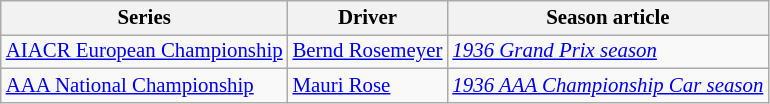<table class="wikitable" style="font-size: 87%;">
<tr>
<th>Series</th>
<th>Driver</th>
<th>Season article</th>
</tr>
<tr>
<td><a href='#'>AIACR European Championship</a></td>
<td> <a href='#'>Bernd Rosemeyer</a></td>
<td><em><a href='#'>1936 Grand Prix season</a></em></td>
</tr>
<tr>
<td><a href='#'>AAA National Championship</a></td>
<td> <a href='#'>Mauri Rose</a></td>
<td><em><a href='#'>1936 AAA Championship Car season</a></em></td>
</tr>
</table>
